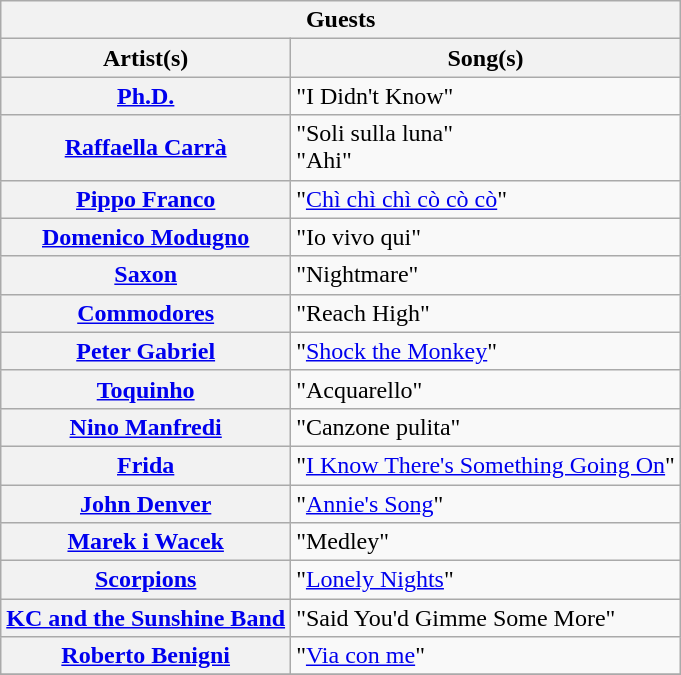<table class="plainrowheaders wikitable">
<tr>
<th colspan="2">Guests </th>
</tr>
<tr>
<th>Artist(s)</th>
<th>Song(s)</th>
</tr>
<tr>
<th scope="row"><a href='#'>Ph.D.</a></th>
<td>"I Didn't Know"</td>
</tr>
<tr>
<th scope="row"><a href='#'>Raffaella Carrà</a></th>
<td>"Soli sulla luna"<br> "Ahi"</td>
</tr>
<tr>
<th scope="row"><a href='#'>Pippo Franco</a></th>
<td>"<a href='#'>Chì chì chì cò cò cò</a>"</td>
</tr>
<tr>
<th scope="row"><a href='#'>Domenico Modugno</a></th>
<td>"Io vivo qui"</td>
</tr>
<tr>
<th scope="row"><a href='#'>Saxon</a></th>
<td>"Nightmare"</td>
</tr>
<tr>
<th scope="row"><a href='#'>Commodores</a></th>
<td>"Reach High"</td>
</tr>
<tr>
<th scope="row"><a href='#'>Peter Gabriel</a></th>
<td>"<a href='#'>Shock the Monkey</a>"</td>
</tr>
<tr>
<th scope="row"><a href='#'>Toquinho</a></th>
<td>"Acquarello"</td>
</tr>
<tr>
<th scope="row"><a href='#'>Nino Manfredi</a></th>
<td>"Canzone pulita"</td>
</tr>
<tr>
<th scope="row"><a href='#'>Frida</a></th>
<td>"<a href='#'>I Know There's Something Going On</a>"</td>
</tr>
<tr>
<th scope="row"><a href='#'>John Denver</a></th>
<td>"<a href='#'>Annie's Song</a>"</td>
</tr>
<tr>
<th scope="row"><a href='#'>Marek i Wacek</a></th>
<td>"Medley"</td>
</tr>
<tr>
<th scope="row"><a href='#'>Scorpions</a></th>
<td>"<a href='#'>Lonely Nights</a>"</td>
</tr>
<tr>
<th scope="row"><a href='#'>KC and the Sunshine Band</a></th>
<td>"Said You'd Gimme Some More"</td>
</tr>
<tr>
<th scope="row"><a href='#'>Roberto Benigni</a></th>
<td>"<a href='#'>Via con me</a>"</td>
</tr>
<tr>
</tr>
</table>
